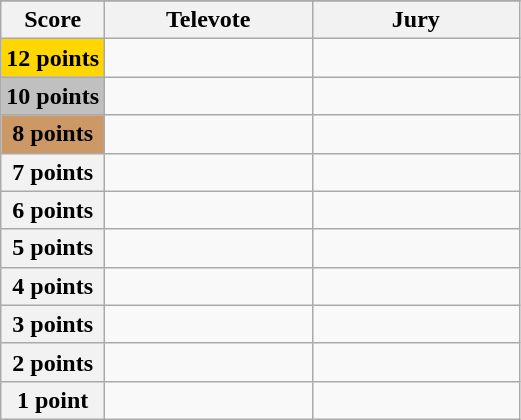<table class="wikitable">
<tr>
</tr>
<tr>
<th scope="col" width="20%">Score</th>
<th scope="col" width="40%">Televote</th>
<th scope="col" width="40%">Jury</th>
</tr>
<tr>
<th scope="row" style="background:gold">12 points</th>
<td></td>
<td></td>
</tr>
<tr>
<th scope="row" style="background:silver">10 points</th>
<td></td>
<td></td>
</tr>
<tr>
<th scope="row" style="background:#CC9966">8 points</th>
<td></td>
<td></td>
</tr>
<tr>
<th scope="row">7 points</th>
<td></td>
<td></td>
</tr>
<tr>
<th scope="row">6 points</th>
<td></td>
<td></td>
</tr>
<tr>
<th scope="row">5 points</th>
<td></td>
<td></td>
</tr>
<tr>
<th scope="row">4 points</th>
<td></td>
<td></td>
</tr>
<tr>
<th scope="row">3 points</th>
<td></td>
<td></td>
</tr>
<tr>
<th scope="row">2 points</th>
<td></td>
<td></td>
</tr>
<tr>
<th scope="row">1 point</th>
<td></td>
<td></td>
</tr>
</table>
